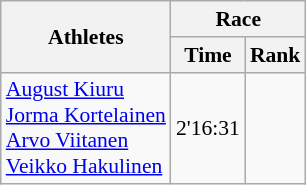<table class="wikitable" border="1" style="font-size:90%">
<tr>
<th rowspan=2>Athletes</th>
<th colspan=2>Race</th>
</tr>
<tr>
<th>Time</th>
<th>Rank</th>
</tr>
<tr>
<td><a href='#'>August Kiuru</a><br><a href='#'>Jorma Kortelainen</a><br><a href='#'>Arvo Viitanen</a><br><a href='#'>Veikko Hakulinen</a></td>
<td align=center>2'16:31</td>
<td align=center></td>
</tr>
</table>
